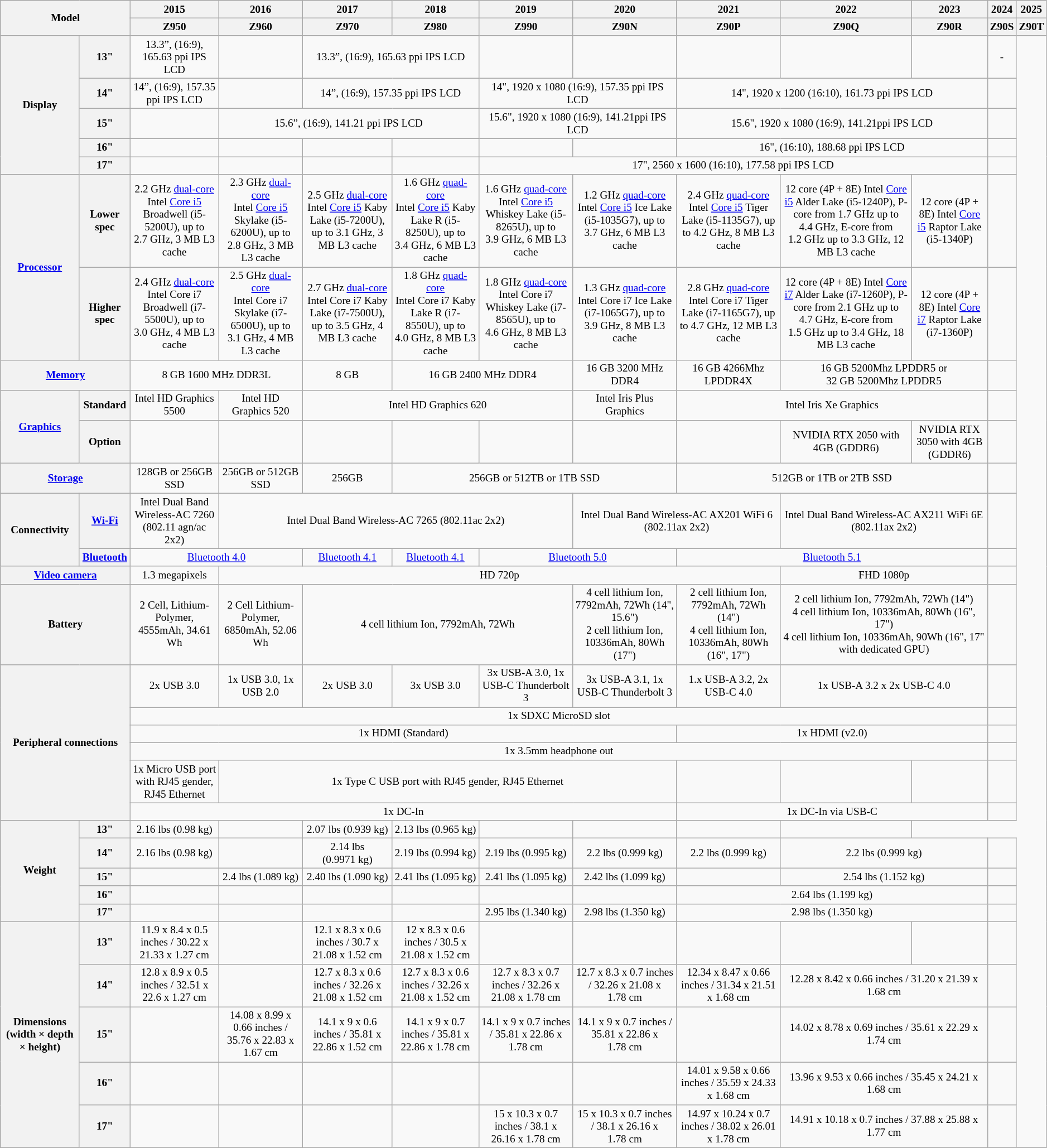<table class="wikitable" style="font-size:80%; text-align:center">
<tr>
<th colspan="2" rowspan="2">Model</th>
<th>2015</th>
<th>2016</th>
<th>2017</th>
<th>2018</th>
<th>2019</th>
<th>2020</th>
<th>2021</th>
<th>2022</th>
<th>2023</th>
<th>2024</th>
<th>2025</th>
</tr>
<tr>
<th>Z950</th>
<th>Z960</th>
<th>Z970</th>
<th>Z980</th>
<th>Z990</th>
<th>Z90N</th>
<th>Z90P</th>
<th>Z90Q</th>
<th>Z90R</th>
<th>Z90S</th>
<th>Z90T</th>
</tr>
<tr>
<th rowspan="5">Display</th>
<th>13"</th>
<td>13.3”,  (16:9), 165.63 ppi IPS LCD </td>
<td></td>
<td colspan="2">13.3”,  (16:9), 165.63 ppi IPS LCD </td>
<td></td>
<td></td>
<td></td>
<td></td>
<td></td>
<td>-</td>
</tr>
<tr>
<th>14"</th>
<td>14”,  (16:9), 157.35 ppi IPS LCD </td>
<td></td>
<td colspan="2">14”,  (16:9), 157.35 ppi IPS LCD </td>
<td colspan="2">14", 1920 x 1080 (16:9), 157.35 ppi IPS LCD</td>
<td colspan="3">14", 1920 x 1200 (16:10), 161.73 ppi IPS LCD</td>
<td></td>
</tr>
<tr>
<th>15"</th>
<td></td>
<td colspan="3">15.6”,  (16:9), 141.21 ppi IPS LCD </td>
<td colspan="2">15.6", 1920 x 1080 (16:9), 141.21ppi IPS LCD</td>
<td colspan="3">15.6", 1920 x 1080 (16:9), 141.21ppi IPS LCD</td>
<td></td>
</tr>
<tr>
<th>16"</th>
<td></td>
<td></td>
<td></td>
<td></td>
<td></td>
<td></td>
<td colspan="3">16",  (16:10), 188.68 ppi IPS LCD</td>
<td></td>
</tr>
<tr>
<th>17"</th>
<td></td>
<td></td>
<td></td>
<td></td>
<td colspan="5">17", 2560 x 1600 (16:10), 177.58 ppi IPS LCD</td>
<td></td>
</tr>
<tr>
<th rowspan="2"><strong><a href='#'>Processor</a></strong></th>
<th>Lower spec</th>
<td>2.2 GHz <a href='#'>dual-core</a><br>Intel <a href='#'>Core i5</a> Broadwell (i5-5200U),
up to 2.7 GHz, 3 MB L3 cache</td>
<td>2.3 GHz <a href='#'>dual-core</a><br>Intel <a href='#'>Core i5</a> Skylake (i5-6200U), up to 2.8 GHz, 3 MB L3 cache</td>
<td>2.5 GHz <a href='#'>dual-core</a><br>Intel <a href='#'>Core i5</a> Kaby Lake (i5-7200U), up to 3.1 GHz, 3 MB L3 cache</td>
<td>1.6 GHz <a href='#'>quad-core</a><br>Intel <a href='#'>Core i5</a>  Kaby Lake R (i5-8250U), up to 3.4 GHz, 6 MB L3 cache</td>
<td>1.6 GHz <a href='#'>quad-core</a><br>Intel <a href='#'>Core i5</a>  Whiskey Lake (i5-8265U), up to 3.9 GHz, 6 MB L3 cache</td>
<td>1.2 GHz <a href='#'>quad-core</a><br>Intel <a href='#'>Core i5</a> Ice Lake (i5-1035G7), up to 3.7 GHz, 6 MB L3 cache</td>
<td>2.4 GHz <a href='#'>quad-core</a><br>Intel <a href='#'>Core i5</a>  Tiger Lake (i5-1135G7), up to 4.2 GHz, 8 MB L3 cache</td>
<td>12 core (4P + 8E) Intel <a href='#'>Core i5</a>  Alder Lake (i5-1240P), P-core from 1.7 GHz up to 4.4 GHz, E-core from 1.2 GHz up to 3.3 GHz, 12 MB L3 cache</td>
<td>12 core (4P + 8E) Intel <a href='#'>Core i5</a>  Raptor Lake (i5-1340P)</td>
<td></td>
</tr>
<tr>
<th>Higher spec</th>
<td>2.4 GHz <a href='#'>dual-core</a><br>Intel Core i7 Broadwell (i7-5500U), up to 3.0 GHz, 4 MB L3 cache</td>
<td>2.5 GHz <a href='#'>dual-core</a><br>Intel Core i7 Skylake (i7-6500U), up to 3.1 GHz, 4 MB L3 cache</td>
<td>2.7 GHz <a href='#'>dual-core</a><br>Intel Core i7 Kaby Lake (i7-7500U), up to 3.5 GHz, 4 MB L3 cache</td>
<td>1.8 GHz <a href='#'>quad-core</a><br>Intel Core i7 Kaby Lake R (i7-8550U), up to 4.0 GHz, 8 MB L3 cache</td>
<td>1.8 GHz <a href='#'>quad-core</a><br>Intel Core i7 Whiskey Lake (i7-8565U), up to 4.6 GHz, 8 MB L3 cache</td>
<td>1.3 GHz <a href='#'>quad-core</a> Intel Core i7 Ice Lake (i7-1065G7), up to 3.9 GHz, 8 MB L3 cache</td>
<td>2.8 GHz <a href='#'>quad-core</a> Intel Core i7 Tiger Lake (i7-1165G7), up to 4.7 GHz, 12 MB L3 cache</td>
<td>12 core (4P + 8E) Intel <a href='#'>Core i7</a>  Alder Lake (i7-1260P), P-core from 2.1 GHz up to 4.7 GHz, E-core from 1.5 GHz up to 3.4 GHz, 18 MB L3 cache</td>
<td>12 core (4P + 8E) Intel <a href='#'>Core i7</a>  Raptor Lake (i7-1360P)</td>
<td></td>
</tr>
<tr>
<th colspan="2"><strong><a href='#'>Memory</a></strong></th>
<td colspan="2">8 GB 1600 MHz DDR3L</td>
<td>8 GB</td>
<td colspan="2">16 GB 2400 MHz DDR4</td>
<td>16 GB 3200 MHz DDR4</td>
<td>16 GB 4266Mhz LPDDR4X</td>
<td colspan="2">16 GB 5200Mhz LPDDR5 or<br>32 GB 5200Mhz LPDDR5</td>
<td></td>
</tr>
<tr>
<th rowspan="2"><strong><a href='#'>Graphics</a></strong></th>
<th>Standard</th>
<td>Intel HD Graphics 5500</td>
<td>Intel HD Graphics 520</td>
<td colspan="3">Intel HD Graphics 620</td>
<td>Intel Iris Plus Graphics</td>
<td colspan="3">Intel Iris Xe Graphics</td>
<td></td>
</tr>
<tr>
<th>Option</th>
<td></td>
<td></td>
<td></td>
<td></td>
<td></td>
<td></td>
<td></td>
<td>NVIDIA RTX 2050 with 4GB (GDDR6)</td>
<td>NVIDIA RTX 3050 with 4GB (GDDR6)</td>
<td></td>
</tr>
<tr>
<th colspan="2"><strong><a href='#'>Storage</a></strong></th>
<td>128GB or 256GB SSD</td>
<td>256GB or 512GB SSD</td>
<td>256GB</td>
<td colspan="3">256GB or 512TB or 1TB SSD</td>
<td colspan="3">512GB or 1TB or 2TB SSD</td>
<td></td>
</tr>
<tr>
<th rowspan="2">Connectivity</th>
<th><strong><a href='#'>Wi-Fi</a></strong></th>
<td>Intel Dual Band Wireless-AC 7260 (802.11 agn/ac 2x2)</td>
<td colspan="4">Intel Dual Band Wireless-AC 7265 (802.11ac 2x2)</td>
<td colspan="2">Intel Dual Band Wireless-AC AX201 WiFi 6 (802.11ax 2x2)</td>
<td colspan="2">Intel Dual Band Wireless-AC AX211 WiFi 6E (802.11ax 2x2)</td>
<td></td>
</tr>
<tr>
<th><strong><a href='#'>Bluetooth</a></strong></th>
<td colspan="2"><a href='#'>Bluetooth 4.0</a></td>
<td><a href='#'>Bluetooth 4.1</a></td>
<td><a href='#'>Bluetooth 4.1</a></td>
<td colspan="2"><a href='#'>Bluetooth 5.0</a></td>
<td colspan="3"><a href='#'>Bluetooth 5.1</a></td>
<td></td>
</tr>
<tr>
<th colspan="2"><strong><a href='#'>Video camera</a></strong></th>
<td>1.3 megapixels</td>
<td colspan="6">HD 720p</td>
<td colspan="2">FHD 1080p</td>
<td></td>
</tr>
<tr>
<th colspan="2"><strong>Battery</strong></th>
<td>2 Cell, Lithium-Polymer, 4555mAh, 34.61 Wh</td>
<td>2 Cell Lithium-Polymer, 6850mAh, 52.06 Wh</td>
<td colspan="3">4 cell lithium Ion, 7792mAh, 72Wh</td>
<td>4 cell lithium Ion, 7792mAh, 72Wh (14", 15.6")<br>2 cell lithium Ion, 10336mAh, 80Wh (17")</td>
<td>2 cell lithium Ion, 7792mAh, 72Wh (14")<br>4 cell lithium Ion, 10336mAh, 80Wh (16", 17")</td>
<td colspan="2">2 cell lithium Ion, 7792mAh, 72Wh (14")<br>4 cell lithium Ion, 10336mAh, 80Wh (16", 17")<br>4 cell lithium Ion, 10336mAh, 90Wh (16", 17" with dedicated GPU)</td>
<td></td>
</tr>
<tr>
<th colspan="2" rowspan="6">Peripheral connections</th>
<td>2x USB 3.0</td>
<td>1x USB 3.0, 1x USB 2.0</td>
<td>2x USB 3.0</td>
<td>3x USB 3.0</td>
<td>3x USB-A 3.0, 1x USB-C Thunderbolt 3</td>
<td>3x USB-A 3.1, 1x USB-C Thunderbolt 3</td>
<td>1.x USB-A 3.2, 2x USB-C 4.0</td>
<td colspan="2">1x USB-A 3.2 x 2x USB-C 4.0</td>
<td></td>
</tr>
<tr>
<td colspan="9">1x SDXC MicroSD slot</td>
<td></td>
</tr>
<tr>
<td colspan="6">1x HDMI (Standard)</td>
<td colspan="3">1x HDMI (v2.0)</td>
<td></td>
</tr>
<tr>
<td colspan="9">1x 3.5mm headphone out</td>
<td></td>
</tr>
<tr>
<td>1x Micro USB port with RJ45 gender, RJ45 Ethernet</td>
<td colspan="5">1x Type C USB port with RJ45 gender, RJ45 Ethernet</td>
<td></td>
<td></td>
<td></td>
<td></td>
</tr>
<tr>
<td colspan="6">1x DC-In</td>
<td colspan="3">1x DC-In via USB-C</td>
<td></td>
</tr>
<tr>
<th rowspan="5"><strong>Weight</strong></th>
<th>13"</th>
<td>2.16 lbs (0.98 kg)</td>
<td></td>
<td>2.07 lbs (0.939 kg)</td>
<td>2.13 lbs (0.965 kg)</td>
<td></td>
<td></td>
<td></td>
<td></td>
</tr>
<tr>
<th>14"</th>
<td>2.16 lbs (0.98 kg)</td>
<td></td>
<td>2.14 lbs (0.9971 kg)</td>
<td>2.19 lbs (0.994 kg)</td>
<td>2.19 lbs (0.995 kg)</td>
<td>2.2 lbs (0.999 kg)</td>
<td>2.2 lbs (0.999 kg)</td>
<td colspan="2">2.2 lbs (0.999 kg)</td>
<td></td>
</tr>
<tr>
<th>15"</th>
<td></td>
<td>2.4 lbs (1.089 kg)</td>
<td>2.40 lbs (1.090 kg)</td>
<td>2.41 lbs (1.095 kg)</td>
<td>2.41 lbs (1.095 kg)</td>
<td>2.42 lbs (1.099 kg)</td>
<td></td>
<td colspan="2">2.54 lbs (1.152 kg)</td>
<td></td>
</tr>
<tr>
<th>16"</th>
<td></td>
<td></td>
<td></td>
<td></td>
<td></td>
<td></td>
<td colspan="3">2.64 lbs (1.199 kg)</td>
<td></td>
</tr>
<tr>
<th>17"</th>
<td></td>
<td></td>
<td></td>
<td></td>
<td>2.95 lbs (1.340 kg)</td>
<td>2.98 lbs (1.350 kg)</td>
<td colspan="3">2.98 lbs (1.350 kg)</td>
<td></td>
</tr>
<tr>
<th rowspan="5"><strong>Dimensions (width × depth × height)</strong></th>
<th>13"</th>
<td>11.9 x 8.4 x 0.5 inches / 30.22 x 21.33 x 1.27 cm</td>
<td></td>
<td>12.1 x 8.3 x 0.6 inches / 30.7 x 21.08 x 1.52 cm</td>
<td>12 x 8.3 x 0.6 inches / 30.5 x 21.08 x 1.52 cm</td>
<td></td>
<td></td>
<td></td>
<td></td>
<td></td>
<td></td>
</tr>
<tr>
<th>14"</th>
<td>12.8 x 8.9 x 0.5 inches / 32.51 x 22.6 x 1.27 cm</td>
<td></td>
<td>12.7 x 8.3 x 0.6 inches / 32.26 x 21.08 x 1.52 cm</td>
<td>12.7 x 8.3 x 0.6 inches / 32.26 x 21.08 x 1.52 cm</td>
<td>12.7 x 8.3 x 0.7 inches / 32.26 x 21.08 x 1.78 cm</td>
<td>12.7 x 8.3 x 0.7 inches / 32.26 x 21.08 x 1.78 cm</td>
<td>12.34 x 8.47 x 0.66 inches / 31.34 x 21.51 x 1.68 cm</td>
<td colspan="2">12.28 x 8.42 x 0.66 inches / 31.20 x 21.39 x 1.68 cm</td>
<td></td>
</tr>
<tr>
<th>15"</th>
<td></td>
<td>14.08 x 8.99 x 0.66 inches / 35.76 x 22.83 x 1.67 cm</td>
<td>14.1 x 9 x 0.6 inches / 35.81 x 22.86 x 1.52 cm</td>
<td>14.1 x 9 x 0.7 inches / 35.81 x 22.86 x 1.78 cm</td>
<td>14.1 x 9 x 0.7 inches / 35.81 x 22.86 x 1.78 cm</td>
<td>14.1 x 9 x 0.7 inches / 35.81 x 22.86 x 1.78 cm</td>
<td></td>
<td colspan="2">14.02 x 8.78 x 0.69 inches / 35.61 x 22.29 x 1.74 cm</td>
<td></td>
</tr>
<tr>
<th>16"</th>
<td></td>
<td></td>
<td></td>
<td></td>
<td></td>
<td></td>
<td>14.01 x 9.58 x 0.66 inches / 35.59 x 24.33 x 1.68 cm</td>
<td colspan="2">13.96 x 9.53 x 0.66 inches / 35.45 x 24.21 x 1.68 cm</td>
<td></td>
</tr>
<tr>
<th>17"</th>
<td></td>
<td></td>
<td></td>
<td></td>
<td>15 x 10.3 x 0.7 inches / 38.1 x 26.16 x 1.78 cm</td>
<td>15 x 10.3 x 0.7 inches / 38.1 x 26.16 x 1.78 cm</td>
<td>14.97 x 10.24 x 0.7 inches / 38.02 x 26.01 x 1.78 cm</td>
<td colspan="2">14.91 x 10.18 x 0.7 inches / 37.88 x 25.88 x 1.77 cm</td>
<td></td>
</tr>
</table>
